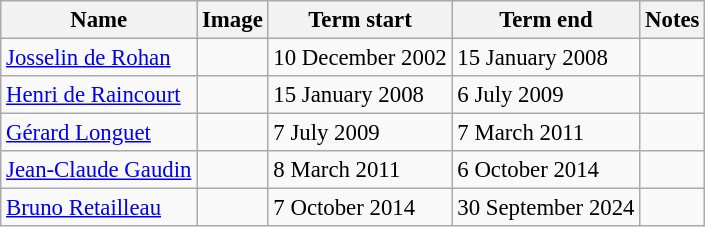<table class="wikitable" style="font-size:95%;">
<tr>
<th>Name</th>
<th>Image</th>
<th>Term start</th>
<th>Term end</th>
<th>Notes</th>
</tr>
<tr>
<td><a href='#'>Josselin de Rohan</a></td>
<td></td>
<td>10 December 2002</td>
<td>15 January 2008</td>
<td></td>
</tr>
<tr>
<td><a href='#'>Henri de Raincourt</a></td>
<td></td>
<td>15 January 2008</td>
<td>6 July 2009</td>
<td></td>
</tr>
<tr>
<td><a href='#'>Gérard Longuet</a></td>
<td></td>
<td>7 July 2009</td>
<td>7 March 2011</td>
<td></td>
</tr>
<tr>
<td><a href='#'>Jean-Claude Gaudin</a></td>
<td></td>
<td>8 March 2011</td>
<td>6 October 2014</td>
<td></td>
</tr>
<tr>
<td><a href='#'>Bruno Retailleau</a></td>
<td></td>
<td>7 October 2014</td>
<td>30 September 2024</td>
<td></td>
</tr>
</table>
